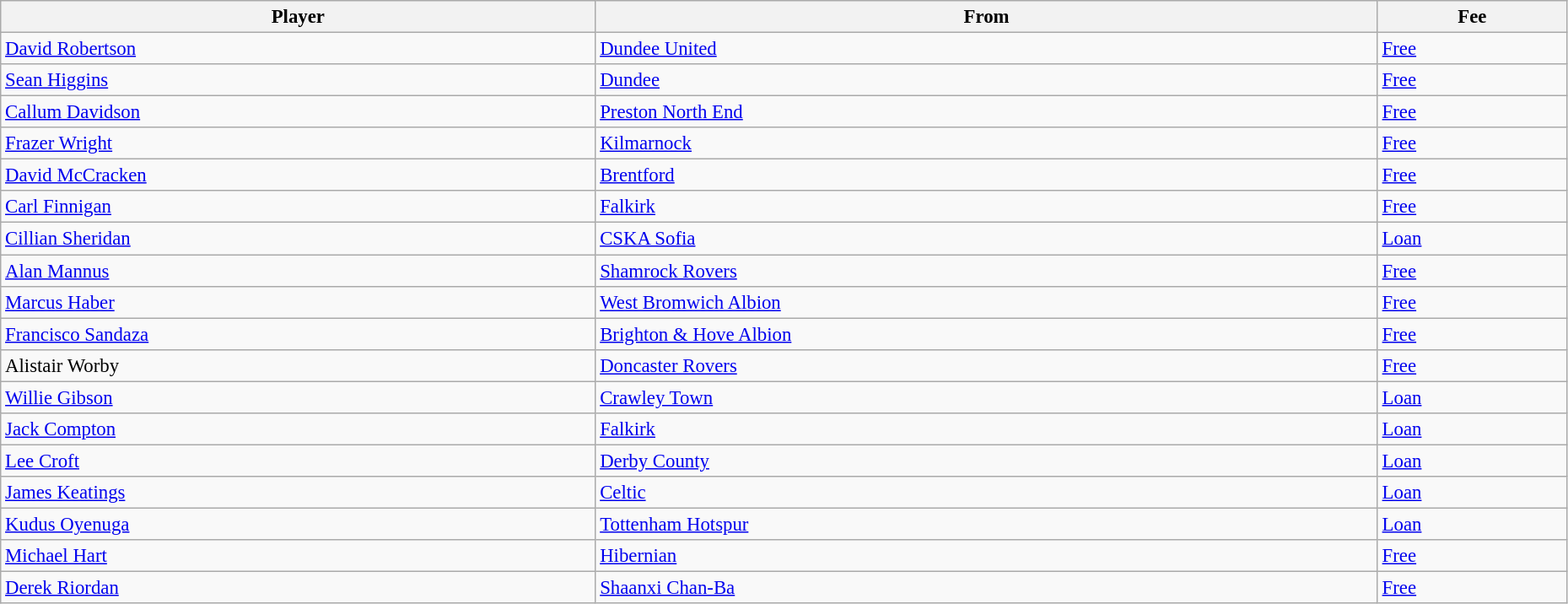<table class="wikitable" style="text-align:center; font-size:95%;width:98%; text-align:left">
<tr>
<th>Player</th>
<th>From</th>
<th>Fee</th>
</tr>
<tr>
<td> <a href='#'>David Robertson</a></td>
<td> <a href='#'>Dundee United</a></td>
<td><a href='#'>Free</a></td>
</tr>
<tr>
<td> <a href='#'>Sean Higgins</a></td>
<td> <a href='#'>Dundee</a></td>
<td><a href='#'>Free</a></td>
</tr>
<tr>
<td> <a href='#'>Callum Davidson</a></td>
<td> <a href='#'>Preston North End</a></td>
<td><a href='#'>Free</a></td>
</tr>
<tr>
<td> <a href='#'>Frazer Wright</a></td>
<td> <a href='#'>Kilmarnock</a></td>
<td><a href='#'>Free</a></td>
</tr>
<tr>
<td> <a href='#'>David McCracken</a></td>
<td> <a href='#'>Brentford</a></td>
<td><a href='#'>Free</a></td>
</tr>
<tr>
<td> <a href='#'>Carl Finnigan</a></td>
<td> <a href='#'>Falkirk</a></td>
<td><a href='#'>Free</a></td>
</tr>
<tr>
<td> <a href='#'>Cillian Sheridan</a></td>
<td> <a href='#'>CSKA Sofia</a></td>
<td><a href='#'>Loan</a></td>
</tr>
<tr>
<td> <a href='#'>Alan Mannus</a></td>
<td> <a href='#'>Shamrock Rovers</a></td>
<td><a href='#'>Free</a></td>
</tr>
<tr>
<td> <a href='#'>Marcus Haber</a></td>
<td> <a href='#'>West Bromwich Albion</a></td>
<td><a href='#'>Free</a></td>
</tr>
<tr>
<td> <a href='#'>Francisco Sandaza</a></td>
<td> <a href='#'>Brighton & Hove Albion</a></td>
<td><a href='#'>Free</a></td>
</tr>
<tr>
<td> Alistair Worby</td>
<td> <a href='#'>Doncaster Rovers</a></td>
<td><a href='#'>Free</a></td>
</tr>
<tr>
<td> <a href='#'>Willie Gibson</a></td>
<td> <a href='#'>Crawley Town</a></td>
<td><a href='#'>Loan</a></td>
</tr>
<tr>
<td> <a href='#'>Jack Compton</a></td>
<td> <a href='#'>Falkirk</a></td>
<td><a href='#'>Loan</a></td>
</tr>
<tr>
<td> <a href='#'>Lee Croft</a></td>
<td> <a href='#'>Derby County</a></td>
<td><a href='#'>Loan</a></td>
</tr>
<tr>
<td> <a href='#'>James Keatings</a></td>
<td> <a href='#'>Celtic</a></td>
<td><a href='#'>Loan</a></td>
</tr>
<tr>
<td> <a href='#'>Kudus Oyenuga</a></td>
<td> <a href='#'>Tottenham Hotspur</a></td>
<td><a href='#'>Loan</a></td>
</tr>
<tr>
<td> <a href='#'>Michael Hart</a></td>
<td> <a href='#'>Hibernian</a></td>
<td><a href='#'>Free</a></td>
</tr>
<tr>
<td> <a href='#'>Derek Riordan</a></td>
<td> <a href='#'>Shaanxi Chan-Ba</a></td>
<td><a href='#'>Free</a></td>
</tr>
</table>
